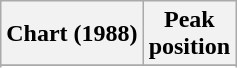<table class="wikitable sortable">
<tr>
<th>Chart (1988)</th>
<th>Peak <br>position</th>
</tr>
<tr>
</tr>
<tr>
</tr>
</table>
